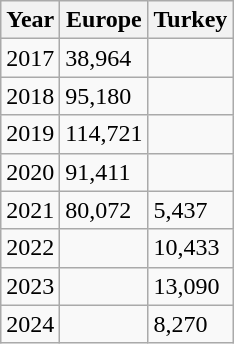<table class="wikitable">
<tr>
<th>Year</th>
<th>Europe</th>
<th>Turkey</th>
</tr>
<tr>
<td>2017</td>
<td>38,964</td>
<td></td>
</tr>
<tr>
<td>2018</td>
<td>95,180</td>
<td></td>
</tr>
<tr>
<td>2019</td>
<td>114,721</td>
<td></td>
</tr>
<tr>
<td>2020</td>
<td>91,411</td>
<td></td>
</tr>
<tr>
<td>2021</td>
<td>80,072</td>
<td>5,437</td>
</tr>
<tr>
<td>2022</td>
<td></td>
<td>10,433</td>
</tr>
<tr>
<td>2023</td>
<td></td>
<td>13,090</td>
</tr>
<tr>
<td>2024</td>
<td></td>
<td>8,270</td>
</tr>
</table>
